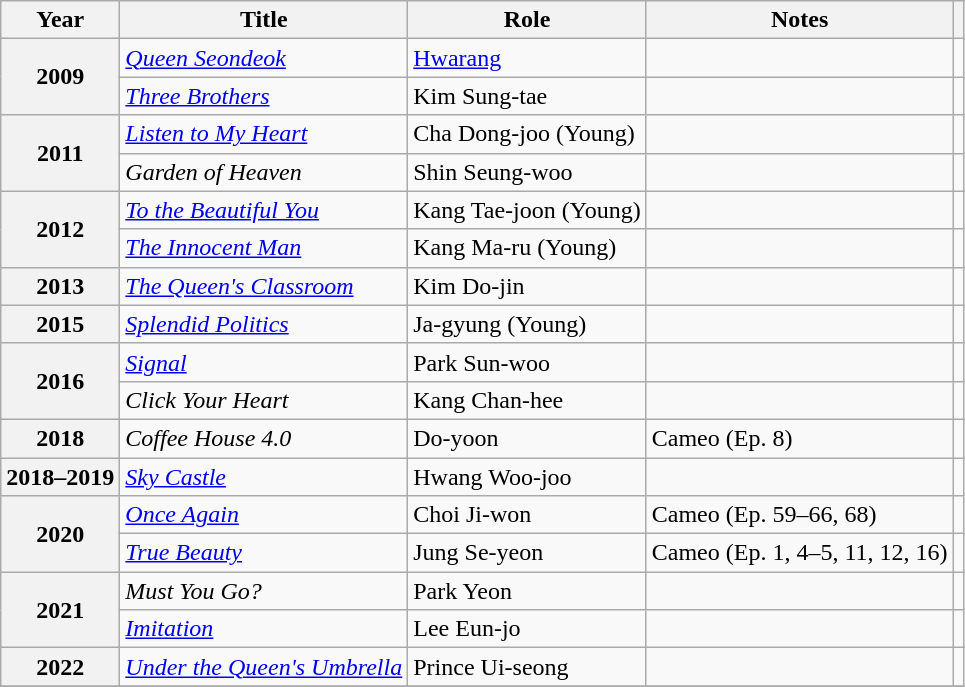<table class="wikitable plainrowheaders">
<tr>
<th scope="col">Year</th>
<th scope="col">Title</th>
<th scope="col">Role</th>
<th scope="col">Notes</th>
<th scope="col" class="unsortable"></th>
</tr>
<tr>
<th scope="row" rowspan=2>2009</th>
<td><em><a href='#'>Queen Seondeok</a></em></td>
<td><a href='#'>Hwarang</a></td>
<td></td>
<td></td>
</tr>
<tr>
<td><em><a href='#'>Three Brothers</a></em></td>
<td>Kim Sung-tae</td>
<td></td>
<td></td>
</tr>
<tr>
<th scope="row"rowspan=2>2011</th>
<td><em><a href='#'>Listen to My Heart</a></em></td>
<td>Cha Dong-joo (Young)</td>
<td></td>
<td></td>
</tr>
<tr>
<td><em>Garden of Heaven</em></td>
<td>Shin Seung-woo</td>
<td></td>
<td></td>
</tr>
<tr>
<th scope="row" rowspan=2>2012</th>
<td><em><a href='#'>To the Beautiful You</a></em></td>
<td>Kang Tae-joon (Young)</td>
<td></td>
<td></td>
</tr>
<tr>
<td><em><a href='#'>The Innocent Man</a></em></td>
<td>Kang Ma-ru (Young)</td>
<td></td>
<td></td>
</tr>
<tr>
<th scope="row">2013</th>
<td><em><a href='#'>The Queen's Classroom</a></em></td>
<td>Kim Do-jin</td>
<td></td>
<td></td>
</tr>
<tr>
<th scope="row">2015</th>
<td><em><a href='#'>Splendid Politics</a></em></td>
<td>Ja-gyung (Young)</td>
<td></td>
<td></td>
</tr>
<tr>
<th scope="row" rowspan=2>2016</th>
<td><em><a href='#'>Signal</a></em></td>
<td>Park Sun-woo</td>
<td></td>
<td></td>
</tr>
<tr>
<td><em>Click Your Heart</em></td>
<td>Kang Chan-hee</td>
<td></td>
<td></td>
</tr>
<tr>
<th scope="row" rowspan=1>2018</th>
<td><em>Coffee House 4.0</em></td>
<td>Do-yoon</td>
<td>Cameo (Ep. 8)</td>
<td></td>
</tr>
<tr>
<th scope="row">2018–2019</th>
<td><em><a href='#'>Sky Castle</a></em></td>
<td>Hwang Woo-joo</td>
<td></td>
<td></td>
</tr>
<tr>
<th scope="row" rowspan=2>2020</th>
<td><em><a href='#'>Once Again</a> </em></td>
<td>Choi Ji-won</td>
<td>Cameo (Ep. 59–66, 68)</td>
<td></td>
</tr>
<tr>
<td><em><a href='#'>True Beauty</a></em></td>
<td>Jung Se-yeon</td>
<td>Cameo (Ep. 1, 4–5, 11, 12, 16)</td>
<td></td>
</tr>
<tr>
<th scope="row" rowspan=2>2021</th>
<td><em>Must You Go?</em></td>
<td>Park Yeon</td>
<td></td>
<td></td>
</tr>
<tr>
<td><em><a href='#'>Imitation</a></em></td>
<td>Lee Eun-jo</td>
<td></td>
<td></td>
</tr>
<tr>
<th scope="row">2022</th>
<td><em><a href='#'>Under the Queen's Umbrella</a></em></td>
<td>Prince Ui-seong</td>
<td></td>
<td></td>
</tr>
<tr>
</tr>
</table>
